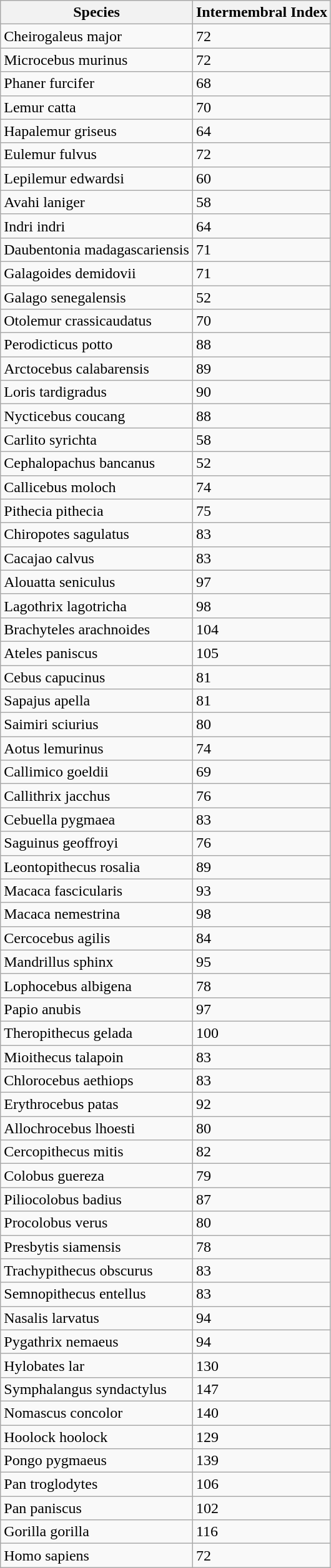<table class="wikitable sortable">
<tr>
<th>Species</th>
<th>Intermembral Index</th>
</tr>
<tr>
<td>Cheirogaleus major</td>
<td>72</td>
</tr>
<tr>
<td>Microcebus murinus</td>
<td>72</td>
</tr>
<tr>
<td>Phaner furcifer</td>
<td>68</td>
</tr>
<tr>
<td>Lemur catta</td>
<td>70</td>
</tr>
<tr>
<td>Hapalemur griseus</td>
<td>64</td>
</tr>
<tr>
<td>Eulemur fulvus</td>
<td>72</td>
</tr>
<tr>
<td>Lepilemur edwardsi</td>
<td>60</td>
</tr>
<tr>
<td>Avahi laniger</td>
<td>58</td>
</tr>
<tr>
<td>Indri indri</td>
<td>64</td>
</tr>
<tr>
<td>Daubentonia madagascariensis</td>
<td>71</td>
</tr>
<tr>
<td>Galagoides demidovii</td>
<td>71</td>
</tr>
<tr>
<td>Galago senegalensis</td>
<td>52</td>
</tr>
<tr>
<td>Otolemur crassicaudatus</td>
<td>70</td>
</tr>
<tr>
<td>Perodicticus potto</td>
<td>88</td>
</tr>
<tr>
<td>Arctocebus calabarensis</td>
<td>89</td>
</tr>
<tr>
<td>Loris tardigradus</td>
<td>90</td>
</tr>
<tr>
<td>Nycticebus coucang</td>
<td>88</td>
</tr>
<tr>
<td>Carlito syrichta</td>
<td>58</td>
</tr>
<tr>
<td>Cephalopachus bancanus</td>
<td>52</td>
</tr>
<tr>
<td>Callicebus moloch</td>
<td>74</td>
</tr>
<tr>
<td>Pithecia pithecia</td>
<td>75</td>
</tr>
<tr>
<td>Chiropotes sagulatus</td>
<td>83</td>
</tr>
<tr>
<td>Cacajao calvus</td>
<td>83</td>
</tr>
<tr>
<td>Alouatta seniculus</td>
<td>97</td>
</tr>
<tr>
<td>Lagothrix lagotricha</td>
<td>98</td>
</tr>
<tr>
<td>Brachyteles arachnoides</td>
<td>104</td>
</tr>
<tr>
<td>Ateles paniscus</td>
<td>105</td>
</tr>
<tr>
<td>Cebus capucinus</td>
<td>81</td>
</tr>
<tr>
<td>Sapajus apella</td>
<td>81</td>
</tr>
<tr>
<td>Saimiri sciurius</td>
<td>80</td>
</tr>
<tr>
<td>Aotus lemurinus</td>
<td>74</td>
</tr>
<tr>
<td>Callimico goeldii</td>
<td>69</td>
</tr>
<tr>
<td>Callithrix jacchus</td>
<td>76</td>
</tr>
<tr>
<td>Cebuella pygmaea</td>
<td>83</td>
</tr>
<tr>
<td>Saguinus geoffroyi</td>
<td>76</td>
</tr>
<tr>
<td>Leontopithecus rosalia</td>
<td>89</td>
</tr>
<tr>
<td>Macaca fascicularis</td>
<td>93</td>
</tr>
<tr>
<td>Macaca nemestrina</td>
<td>98</td>
</tr>
<tr>
<td>Cercocebus agilis</td>
<td>84</td>
</tr>
<tr>
<td>Mandrillus sphinx</td>
<td>95</td>
</tr>
<tr>
<td>Lophocebus albigena</td>
<td>78</td>
</tr>
<tr>
<td>Papio anubis</td>
<td>97</td>
</tr>
<tr>
<td>Theropithecus gelada</td>
<td>100</td>
</tr>
<tr>
<td>Mioithecus talapoin</td>
<td>83</td>
</tr>
<tr>
<td>Chlorocebus aethiops</td>
<td>83</td>
</tr>
<tr>
<td>Erythrocebus patas</td>
<td>92</td>
</tr>
<tr>
<td>Allochrocebus lhoesti</td>
<td>80</td>
</tr>
<tr>
<td>Cercopithecus mitis</td>
<td>82</td>
</tr>
<tr>
<td>Colobus guereza</td>
<td>79</td>
</tr>
<tr>
<td>Piliocolobus badius</td>
<td>87</td>
</tr>
<tr>
<td>Procolobus verus</td>
<td>80</td>
</tr>
<tr>
<td>Presbytis siamensis</td>
<td>78</td>
</tr>
<tr>
<td>Trachypithecus obscurus</td>
<td>83</td>
</tr>
<tr>
<td>Semnopithecus entellus</td>
<td>83</td>
</tr>
<tr>
<td>Nasalis larvatus</td>
<td>94</td>
</tr>
<tr>
<td>Pygathrix nemaeus</td>
<td>94</td>
</tr>
<tr>
<td>Hylobates lar</td>
<td>130</td>
</tr>
<tr>
<td>Symphalangus syndactylus</td>
<td>147</td>
</tr>
<tr>
<td>Nomascus concolor</td>
<td>140</td>
</tr>
<tr>
<td>Hoolock hoolock</td>
<td>129</td>
</tr>
<tr>
<td>Pongo pygmaeus</td>
<td>139</td>
</tr>
<tr>
<td>Pan troglodytes</td>
<td>106</td>
</tr>
<tr>
<td>Pan paniscus</td>
<td>102</td>
</tr>
<tr>
<td>Gorilla gorilla</td>
<td>116</td>
</tr>
<tr>
<td>Homo sapiens</td>
<td>72</td>
</tr>
</table>
